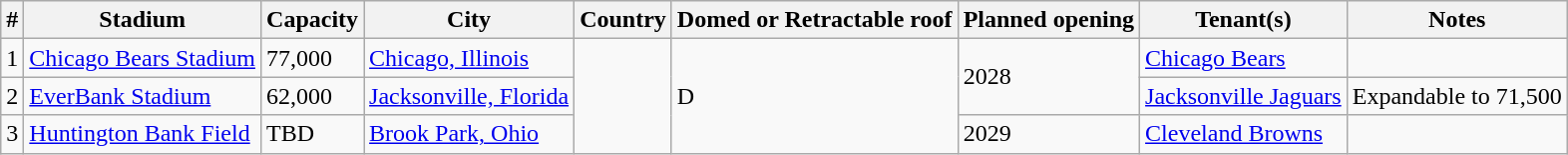<table class="wikitable sortable">
<tr>
<th>#</th>
<th>Stadium</th>
<th>Capacity</th>
<th>City</th>
<th>Country</th>
<th>Domed or Retractable roof</th>
<th>Planned opening</th>
<th>Tenant(s)</th>
<th class="unsortable">Notes</th>
</tr>
<tr>
<td>1</td>
<td><a href='#'>Chicago Bears Stadium</a></td>
<td>77,000</td>
<td><a href='#'>Chicago, Illinois</a></td>
<td rowspan="3"></td>
<td rowspan="3">D</td>
<td rowspan="2">2028</td>
<td><a href='#'>Chicago Bears</a></td>
<td></td>
</tr>
<tr>
<td>2</td>
<td><a href='#'>EverBank Stadium</a></td>
<td>62,000</td>
<td><a href='#'>Jacksonville, Florida</a></td>
<td><a href='#'>Jacksonville Jaguars</a></td>
<td>Expandable to 71,500</td>
</tr>
<tr>
<td>3</td>
<td><a href='#'>Huntington Bank Field</a></td>
<td>TBD</td>
<td><a href='#'>Brook Park, Ohio</a></td>
<td>2029</td>
<td><a href='#'>Cleveland Browns</a></td>
<td></td>
</tr>
</table>
